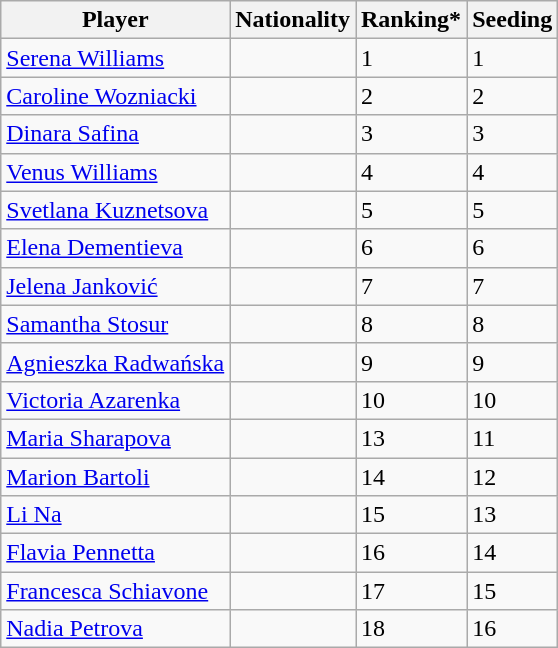<table class="wikitable" border="1">
<tr>
<th>Player</th>
<th>Nationality</th>
<th>Ranking*</th>
<th>Seeding</th>
</tr>
<tr>
<td><a href='#'>Serena Williams</a></td>
<td></td>
<td>1</td>
<td>1</td>
</tr>
<tr>
<td><a href='#'>Caroline Wozniacki</a></td>
<td></td>
<td>2</td>
<td>2</td>
</tr>
<tr>
<td><a href='#'>Dinara Safina</a></td>
<td></td>
<td>3</td>
<td>3</td>
</tr>
<tr>
<td><a href='#'>Venus Williams</a></td>
<td></td>
<td>4</td>
<td>4</td>
</tr>
<tr>
<td><a href='#'>Svetlana Kuznetsova</a></td>
<td></td>
<td>5</td>
<td>5</td>
</tr>
<tr>
<td><a href='#'>Elena Dementieva</a></td>
<td></td>
<td>6</td>
<td>6</td>
</tr>
<tr>
<td><a href='#'>Jelena Janković</a></td>
<td></td>
<td>7</td>
<td>7</td>
</tr>
<tr>
<td><a href='#'>Samantha Stosur</a></td>
<td></td>
<td>8</td>
<td>8</td>
</tr>
<tr>
<td><a href='#'>Agnieszka Radwańska</a></td>
<td></td>
<td>9</td>
<td>9</td>
</tr>
<tr>
<td><a href='#'>Victoria Azarenka</a></td>
<td></td>
<td>10</td>
<td>10</td>
</tr>
<tr>
<td><a href='#'>Maria Sharapova</a></td>
<td></td>
<td>13</td>
<td>11</td>
</tr>
<tr>
<td><a href='#'>Marion Bartoli</a></td>
<td></td>
<td>14</td>
<td>12</td>
</tr>
<tr>
<td><a href='#'>Li Na</a></td>
<td></td>
<td>15</td>
<td>13</td>
</tr>
<tr>
<td><a href='#'>Flavia Pennetta</a></td>
<td></td>
<td>16</td>
<td>14</td>
</tr>
<tr>
<td><a href='#'>Francesca Schiavone</a></td>
<td></td>
<td>17</td>
<td>15</td>
</tr>
<tr>
<td><a href='#'>Nadia Petrova</a></td>
<td></td>
<td>18</td>
<td>16</td>
</tr>
</table>
